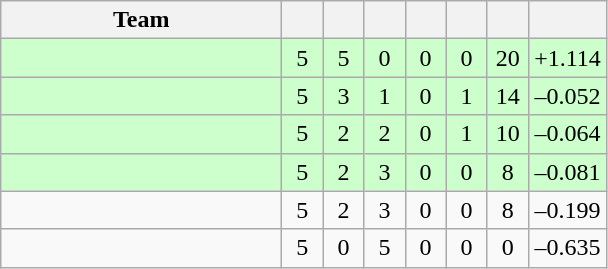<table class="wikitable" style="text-align:center">
<tr>
<th width=180>Team</th>
<th width=20></th>
<th width=20></th>
<th width=20></th>
<th width=20></th>
<th width=20></th>
<th width=20></th>
<th width=45></th>
</tr>
<tr style="background:#cfc">
<td align="left"></td>
<td>5</td>
<td>5</td>
<td>0</td>
<td>0</td>
<td>0</td>
<td>20</td>
<td>+1.114</td>
</tr>
<tr style="background:#cfc">
<td align="left"></td>
<td>5</td>
<td>3</td>
<td>1</td>
<td>0</td>
<td>1</td>
<td>14</td>
<td>–0.052</td>
</tr>
<tr style="background:#cfc">
<td align="left"></td>
<td>5</td>
<td>2</td>
<td>2</td>
<td>0</td>
<td>1</td>
<td>10</td>
<td>–0.064</td>
</tr>
<tr style="background:#cfc">
<td align="left"></td>
<td>5</td>
<td>2</td>
<td>3</td>
<td>0</td>
<td>0</td>
<td>8</td>
<td>–0.081</td>
</tr>
<tr>
<td align="left"></td>
<td>5</td>
<td>2</td>
<td>3</td>
<td>0</td>
<td>0</td>
<td>8</td>
<td>–0.199</td>
</tr>
<tr>
<td align="left"></td>
<td>5</td>
<td>0</td>
<td>5</td>
<td>0</td>
<td>0</td>
<td>0</td>
<td>–0.635</td>
</tr>
</table>
